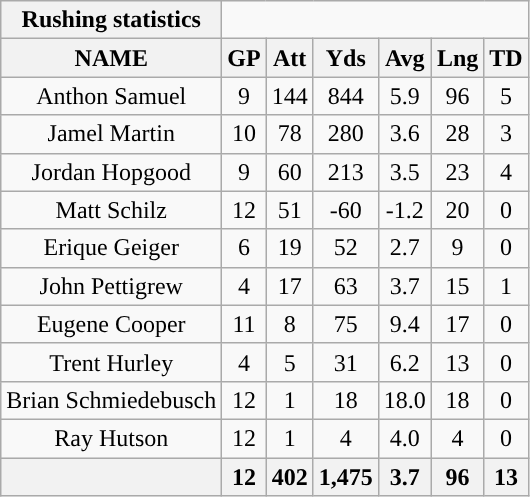<table class="wikitable sortable" style="text-align:center;">
<tr>
<th style="text-align:center; ">Rushing statistics</th>
</tr>
<tr>
<th>NAME</th>
<th>GP</th>
<th>Att</th>
<th>Yds</th>
<th>Avg</th>
<th>Lng</th>
<th>TD</th>
</tr>
<tr>
<td>Anthon Samuel</td>
<td>9</td>
<td>144</td>
<td>844</td>
<td>5.9</td>
<td>96</td>
<td>5</td>
</tr>
<tr>
<td>Jamel Martin</td>
<td>10</td>
<td>78</td>
<td>280</td>
<td>3.6</td>
<td>28</td>
<td>3</td>
</tr>
<tr>
<td>Jordan Hopgood</td>
<td>9</td>
<td>60</td>
<td>213</td>
<td>3.5</td>
<td>23</td>
<td>4</td>
</tr>
<tr>
<td>Matt Schilz</td>
<td>12</td>
<td>51</td>
<td>-60</td>
<td>-1.2</td>
<td>20</td>
<td>0</td>
</tr>
<tr>
<td>Erique Geiger</td>
<td>6</td>
<td>19</td>
<td>52</td>
<td>2.7</td>
<td>9</td>
<td>0</td>
</tr>
<tr>
<td>John Pettigrew</td>
<td>4</td>
<td>17</td>
<td>63</td>
<td>3.7</td>
<td>15</td>
<td>1</td>
</tr>
<tr>
<td>Eugene Cooper</td>
<td>11</td>
<td>8</td>
<td>75</td>
<td>9.4</td>
<td>17</td>
<td>0</td>
</tr>
<tr>
<td>Trent Hurley</td>
<td>4</td>
<td>5</td>
<td>31</td>
<td>6.2</td>
<td>13</td>
<td>0</td>
</tr>
<tr>
<td>Brian Schmiedebusch</td>
<td>12</td>
<td>1</td>
<td>18</td>
<td>18.0</td>
<td>18</td>
<td>0</td>
</tr>
<tr>
<td>Ray Hutson</td>
<td>12</td>
<td>1</td>
<td>4</td>
<td>4.0</td>
<td>4</td>
<td>0</td>
</tr>
<tr>
<th colspan="1"></th>
<th>12</th>
<th>402</th>
<th>1,475</th>
<th>3.7</th>
<th>96</th>
<th>13</th>
</tr>
</table>
